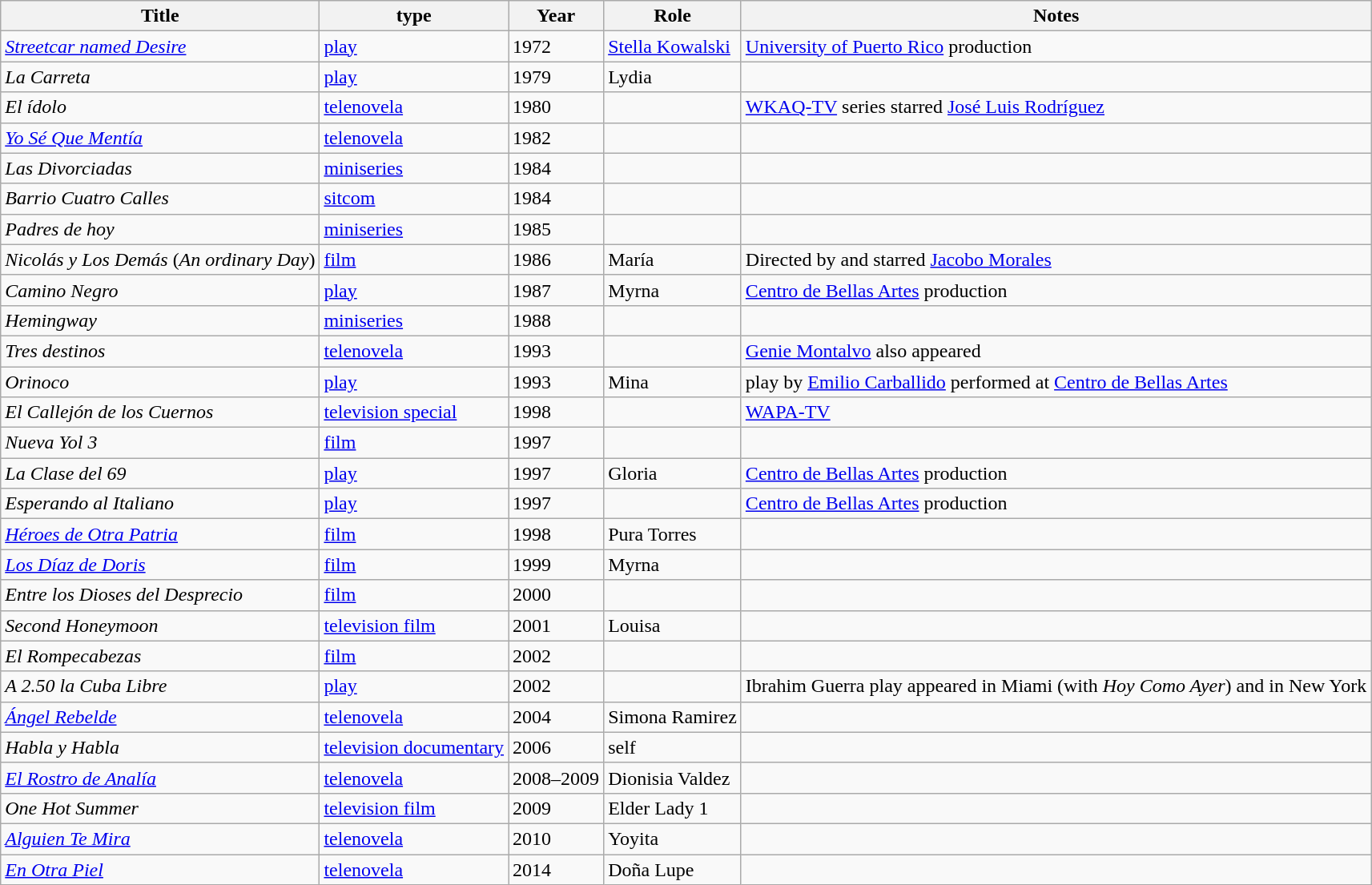<table class="wikitable sortable plainrowheaders">
<tr>
<th scope="col">Title</th>
<th scope="col">type</th>
<th scope="col">Year</th>
<th scope="col">Role</th>
<th scope="col" class="unsortable">Notes</th>
</tr>
<tr>
<td><em><a href='#'>Streetcar named Desire</a></em></td>
<td><a href='#'>play</a></td>
<td>1972</td>
<td><a href='#'>Stella Kowalski</a></td>
<td><a href='#'>University of Puerto Rico</a> production</td>
</tr>
<tr>
<td><em>La Carreta</em></td>
<td><a href='#'>play</a></td>
<td>1979</td>
<td>Lydia</td>
<td></td>
</tr>
<tr>
<td><em>El ídolo</em></td>
<td><a href='#'>telenovela</a></td>
<td>1980</td>
<td></td>
<td><a href='#'>WKAQ-TV</a> series starred <a href='#'>José Luis Rodríguez</a></td>
</tr>
<tr>
<td><em><a href='#'>Yo Sé Que Mentía</a></em></td>
<td><a href='#'>telenovela</a></td>
<td>1982</td>
<td></td>
<td></td>
</tr>
<tr>
<td><em>Las Divorciadas</em></td>
<td><a href='#'>miniseries</a></td>
<td>1984</td>
<td></td>
<td></td>
</tr>
<tr>
<td><em>Barrio Cuatro Calles</em></td>
<td><a href='#'>sitcom</a></td>
<td>1984</td>
<td></td>
<td></td>
</tr>
<tr>
<td><em>Padres de hoy</em></td>
<td><a href='#'>miniseries</a></td>
<td>1985</td>
<td></td>
<td></td>
</tr>
<tr>
<td><em>Nicolás y Los Demás</em> (<em>An ordinary Day</em>)</td>
<td><a href='#'>film</a></td>
<td>1986</td>
<td>María</td>
<td>Directed by and starred <a href='#'>Jacobo Morales</a></td>
</tr>
<tr>
<td><em>Camino Negro</em></td>
<td><a href='#'>play</a></td>
<td>1987</td>
<td>Myrna</td>
<td><a href='#'>Centro de Bellas Artes</a> production</td>
</tr>
<tr>
<td><em>Hemingway</em></td>
<td><a href='#'>miniseries</a></td>
<td>1988</td>
<td></td>
<td></td>
</tr>
<tr>
<td><em>Tres destinos</em></td>
<td><a href='#'>telenovela</a></td>
<td>1993</td>
<td></td>
<td><a href='#'>Genie Montalvo</a> also appeared</td>
</tr>
<tr>
<td><em>Orinoco</em></td>
<td><a href='#'>play</a></td>
<td>1993</td>
<td>Mina</td>
<td>play by <a href='#'>Emilio Carballido</a> performed at <a href='#'>Centro de Bellas Artes</a></td>
</tr>
<tr>
<td><em>El Callejón de los Cuernos</em></td>
<td><a href='#'>television special</a></td>
<td>1998</td>
<td></td>
<td><a href='#'>WAPA-TV</a></td>
</tr>
<tr>
<td><em>Nueva Yol 3</em></td>
<td><a href='#'>film</a></td>
<td>1997</td>
<td></td>
<td></td>
</tr>
<tr>
<td><em>La Clase del 69</em></td>
<td><a href='#'>play</a></td>
<td>1997</td>
<td>Gloria</td>
<td><a href='#'>Centro de Bellas Artes</a> production</td>
</tr>
<tr>
<td><em>Esperando al Italiano</em></td>
<td><a href='#'>play</a></td>
<td>1997</td>
<td></td>
<td><a href='#'>Centro de Bellas Artes</a> production</td>
</tr>
<tr>
<td><em><a href='#'>Héroes de Otra Patria</a></em></td>
<td><a href='#'>film</a></td>
<td>1998</td>
<td>Pura Torres</td>
<td></td>
</tr>
<tr>
<td><em><a href='#'>Los Díaz de Doris</a></em></td>
<td><a href='#'>film</a></td>
<td>1999</td>
<td>Myrna</td>
<td></td>
</tr>
<tr>
<td><em>Entre los Dioses del Desprecio</em></td>
<td><a href='#'>film</a></td>
<td>2000</td>
<td></td>
<td></td>
</tr>
<tr>
<td><em>Second Honeymoon</em></td>
<td><a href='#'>television film</a></td>
<td>2001</td>
<td>Louisa</td>
<td></td>
</tr>
<tr>
<td><em>El Rompecabezas</em></td>
<td><a href='#'>film</a></td>
<td>2002</td>
<td></td>
<td></td>
</tr>
<tr>
<td><em>A 2.50 la Cuba Libre</em></td>
<td><a href='#'>play</a></td>
<td>2002</td>
<td></td>
<td>Ibrahim Guerra play appeared in Miami (with <em>Hoy Como Ayer</em>) and in New York</td>
</tr>
<tr>
<td><em><a href='#'>Ángel Rebelde</a></em></td>
<td><a href='#'>telenovela</a></td>
<td>2004</td>
<td>Simona Ramirez</td>
<td></td>
</tr>
<tr>
<td><em>Habla y Habla</em></td>
<td><a href='#'>television documentary</a></td>
<td>2006</td>
<td>self</td>
<td></td>
</tr>
<tr>
<td><em><a href='#'>El Rostro de Analía</a></em></td>
<td><a href='#'>telenovela</a></td>
<td>2008–2009</td>
<td>Dionisia Valdez</td>
<td></td>
</tr>
<tr>
<td><em>One Hot Summer</em></td>
<td><a href='#'>television film</a></td>
<td>2009</td>
<td>Elder Lady 1</td>
<td></td>
</tr>
<tr>
<td><em><a href='#'>Alguien Te Mira</a></em></td>
<td><a href='#'>telenovela</a></td>
<td>2010</td>
<td>Yoyita</td>
<td></td>
</tr>
<tr>
<td><em><a href='#'>En Otra Piel</a></em></td>
<td><a href='#'>telenovela</a></td>
<td>2014</td>
<td>Doña Lupe</td>
<td></td>
</tr>
</table>
